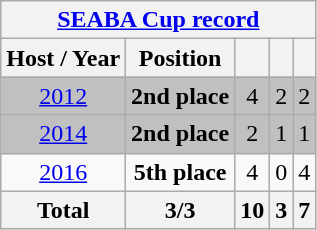<table class="wikitable" style="text-align: center;">
<tr>
<th colspan=6><a href='#'>SEABA Cup record</a></th>
</tr>
<tr>
<th>Host / Year</th>
<th>Position</th>
<th></th>
<th></th>
<th></th>
</tr>
<tr style="background:silver;">
<td> <a href='#'>2012</a></td>
<td><strong>2nd place</strong></td>
<td>4</td>
<td>2</td>
<td>2</td>
</tr>
<tr |- style="background:silver;">
<td> <a href='#'>2014</a></td>
<td><strong>2nd place</strong></td>
<td>2</td>
<td>1</td>
<td>1</td>
</tr>
<tr>
<td> <a href='#'>2016</a></td>
<td><strong>5th place</strong></td>
<td>4</td>
<td>0</td>
<td>4</td>
</tr>
<tr>
<th>Total</th>
<th>3/3</th>
<th>10</th>
<th>3</th>
<th>7</th>
</tr>
</table>
